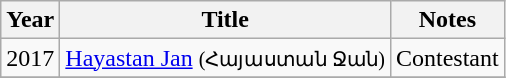<table class="wikitable sortable">
<tr>
<th>Year</th>
<th>Title</th>
<th class="unsortable">Notes</th>
</tr>
<tr>
<td>2017</td>
<td><a href='#'>Hayastan Jan</a> <small> (Հայաստան Ջան)</small></td>
<td>Contestant</td>
</tr>
<tr>
</tr>
</table>
